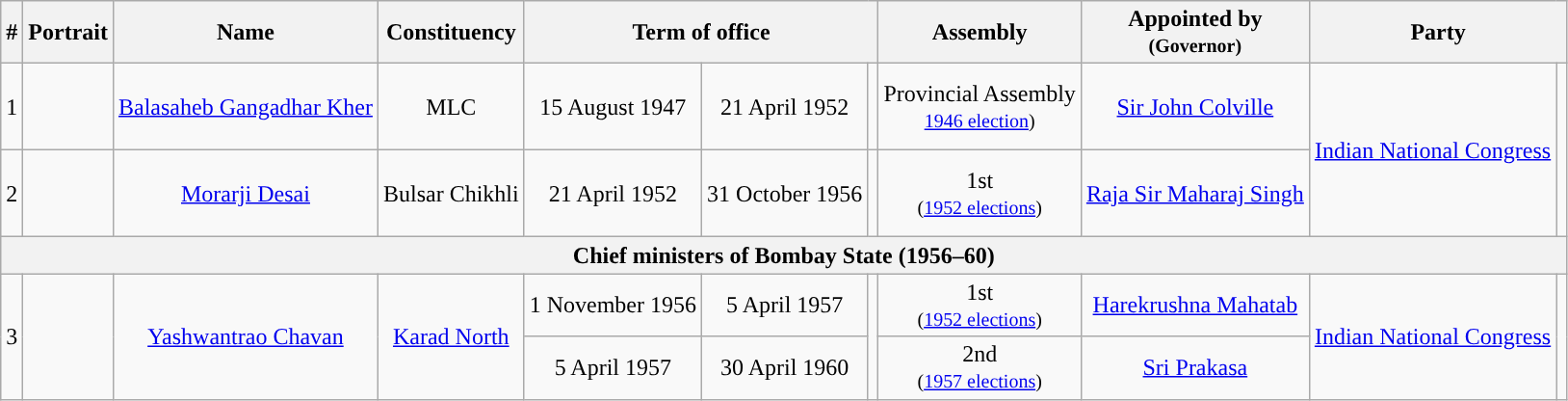<table class="wikitable">
<tr>
<th>#</th>
<th>Portrait</th>
<th>Name</th>
<th>Constituency</th>
<th colspan="3">Term of office</th>
<th>Assembly</th>
<th>Appointed by<br><small>(Governor)</small></th>
<th colspan="2">Party</th>
</tr>
<tr align="center" style="height: 60px;">
<td>1</td>
<td></td>
<td><a href='#'>Balasaheb Gangadhar Kher</a></td>
<td>MLC</td>
<td>15 August 1947</td>
<td>21 April 1952</td>
<td></td>
<td>Provincial Assembly<br><small><a href='#'>1946 election</a>)</small></td>
<td><a href='#'>Sir John Colville</a></td>
<td rowspan="2" align="center"><a href='#'>Indian National Congress</a></td>
<td rowspan="2" style="background-color: "></td>
</tr>
<tr align="center" style="height: 60px;">
<td>2</td>
<td></td>
<td><a href='#'>Morarji Desai</a></td>
<td>Bulsar Chikhli</td>
<td>21 April 1952</td>
<td>31 October 1956</td>
<td></td>
<td>1st<br><small>(<a href='#'>1952 elections</a>)</small></td>
<td><a href='#'>Raja Sir Maharaj Singh</a></td>
</tr>
<tr align="center">
<th colspan="11">Chief ministers of Bombay State (1956–60)</th>
</tr>
<tr align="center">
<td rowspan="2" style="height: 60px;">3</td>
<td rowspan="2"></td>
<td rowspan="2"><a href='#'>Yashwantrao Chavan</a></td>
<td rowspan="2"><a href='#'>Karad North</a></td>
<td>1 November 1956</td>
<td>5 April 1957</td>
<td rowspan="2"></td>
<td>1st<br><small>(<a href='#'>1952 elections</a>)</small></td>
<td><a href='#'>Harekrushna Mahatab</a></td>
<td rowspan="2"><a href='#'>Indian National Congress</a></td>
<td rowspan="2" style="background-color: "></td>
</tr>
<tr align="center">
<td>5 April 1957</td>
<td>30 April 1960</td>
<td>2nd<br><small>(<a href='#'>1957 elections</a>)</small></td>
<td><a href='#'>Sri Prakasa</a></td>
</tr>
</table>
